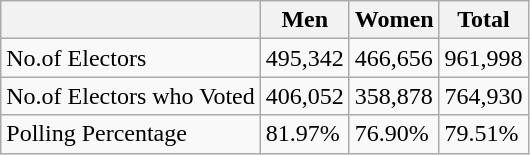<table class="wikitable">
<tr>
<th></th>
<th>Men</th>
<th>Women</th>
<th>Total</th>
</tr>
<tr>
<td>No.of Electors</td>
<td>495,342</td>
<td>466,656</td>
<td>961,998</td>
</tr>
<tr>
<td>No.of Electors who Voted</td>
<td>406,052</td>
<td>358,878</td>
<td>764,930</td>
</tr>
<tr>
<td>Polling Percentage</td>
<td>81.97%</td>
<td>76.90%</td>
<td>79.51%</td>
</tr>
</table>
